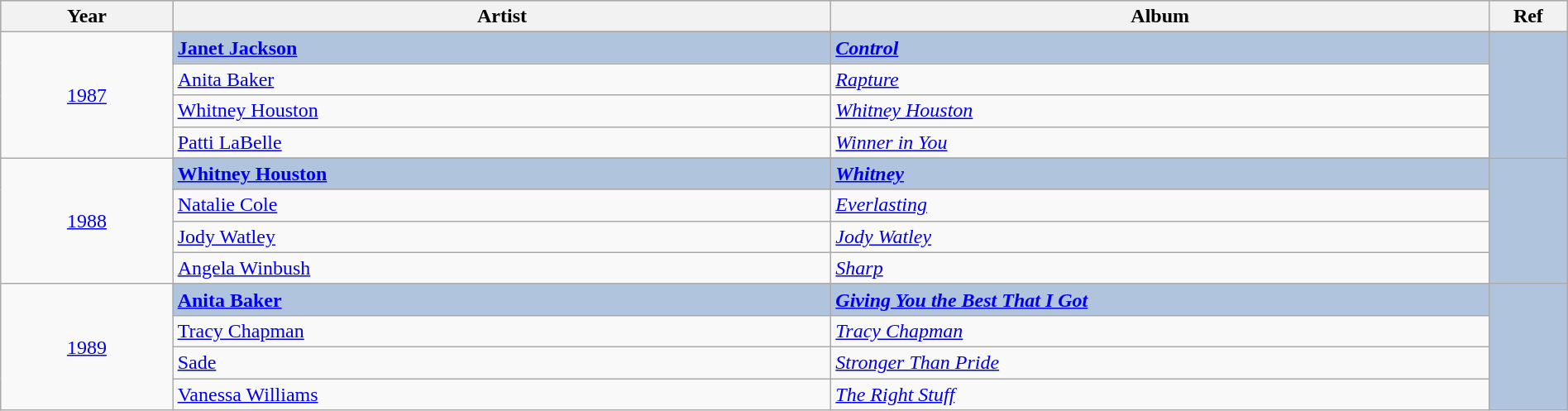<table class="wikitable" style="width:100%;">
<tr style="background:#bebebe;">
<th style="width:11%;">Year</th>
<th style="width:42%;">Artist</th>
<th style="width:42%;">Album</th>
<th style="width:5%;">Ref</th>
</tr>
<tr>
<td rowspan="5" align="center"><a href='#'>1987</a></td>
</tr>
<tr style="background:#B0C4DE">
<td><strong><a href='#'>Janet Jackson</a></strong></td>
<td><strong><em><a href='#'>Control</a></em></strong></td>
<td rowspan="5" align="center"></td>
</tr>
<tr>
<td><a href='#'>Anita Baker</a></td>
<td><em><a href='#'>Rapture</a></em></td>
</tr>
<tr>
<td><a href='#'>Whitney Houston</a></td>
<td><em><a href='#'>Whitney Houston</a></em></td>
</tr>
<tr>
<td><a href='#'>Patti LaBelle</a></td>
<td><em><a href='#'>Winner in You</a></em></td>
</tr>
<tr>
<td rowspan="5" align="center"><a href='#'>1988</a></td>
</tr>
<tr style="background:#B0C4DE">
<td><strong><a href='#'>Whitney Houston</a></strong></td>
<td><strong><em><a href='#'>Whitney</a></em></strong></td>
<td rowspan="5" align="center"></td>
</tr>
<tr>
<td><a href='#'>Natalie Cole</a></td>
<td><em><a href='#'>Everlasting</a></em></td>
</tr>
<tr>
<td><a href='#'>Jody Watley</a></td>
<td><em><a href='#'>Jody Watley</a></em></td>
</tr>
<tr>
<td><a href='#'>Angela Winbush</a></td>
<td><em><a href='#'>Sharp</a></em></td>
</tr>
<tr>
<td rowspan="5" align="center"><a href='#'>1989</a></td>
</tr>
<tr style="background:#B0C4DE">
<td><strong><a href='#'>Anita Baker</a></strong></td>
<td><strong><em><a href='#'>Giving You the Best That I Got</a></em></strong></td>
<td rowspan="5" align="center"></td>
</tr>
<tr>
<td><a href='#'>Tracy Chapman</a></td>
<td><em><a href='#'>Tracy Chapman</a></em></td>
</tr>
<tr>
<td><a href='#'>Sade</a></td>
<td><em><a href='#'>Stronger Than Pride</a></em></td>
</tr>
<tr>
<td><a href='#'>Vanessa Williams</a></td>
<td><em><a href='#'>The Right Stuff</a></em></td>
</tr>
</table>
